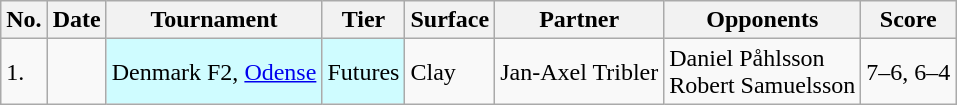<table class="sortable wikitable">
<tr>
<th class="unsortable">No.</th>
<th>Date</th>
<th>Tournament</th>
<th>Tier</th>
<th>Surface</th>
<th>Partner</th>
<th>Opponents</th>
<th class="unsortable">Score</th>
</tr>
<tr>
<td>1.</td>
<td></td>
<td style="background:#cffcff;">Denmark F2, <a href='#'>Odense</a></td>
<td style="background:#cffcff;">Futures</td>
<td>Clay</td>
<td> Jan-Axel Tribler</td>
<td> Daniel Påhlsson<br> Robert Samuelsson</td>
<td>7–6, 6–4</td>
</tr>
</table>
